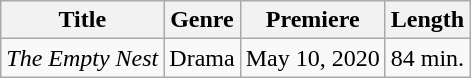<table class="wikitable sortable">
<tr>
<th>Title</th>
<th>Genre</th>
<th>Premiere</th>
<th>Length</th>
</tr>
<tr>
<td><em>The Empty Nest</em></td>
<td>Drama</td>
<td>May 10, 2020</td>
<td>84 min.</td>
</tr>
</table>
